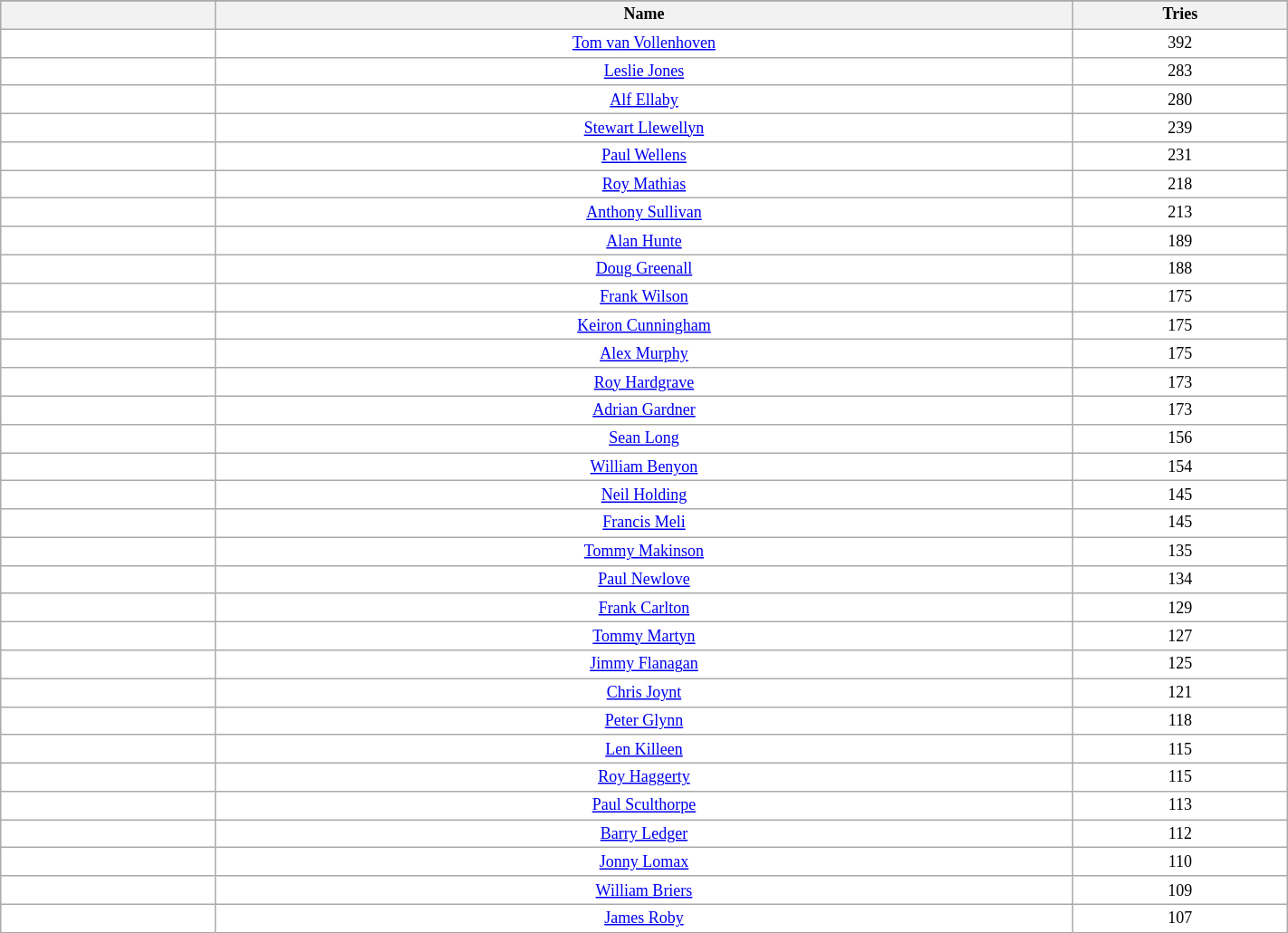<table class="wikitable sortable" width="75%" style="font-size:75%">
<tr bgcolor="#efefef">
</tr>
<tr bgcolor="#efefef">
<th width=5%></th>
<th width=20%>Name</th>
<th width=5%>Tries</th>
</tr>
<tr bgcolor=#FFFFFF>
<td align=center></td>
<td align=center><a href='#'>Tom van Vollenhoven</a></td>
<td align=center>392</td>
</tr>
<tr bgcolor=#FFFFFF>
<td align=center></td>
<td align=center><a href='#'>Leslie Jones</a></td>
<td align=center>283</td>
</tr>
<tr bgcolor=#FFFFFF>
<td align=center></td>
<td align=center><a href='#'>Alf Ellaby</a></td>
<td align=center>280</td>
</tr>
<tr bgcolor=#FFFFFF>
<td align=center></td>
<td align=center><a href='#'>Stewart Llewellyn</a></td>
<td align=center>239</td>
</tr>
<tr bgcolor=#FFFFFF>
<td align=center></td>
<td align=center><a href='#'>Paul Wellens</a></td>
<td align=center>231</td>
</tr>
<tr bgcolor=#FFFFFF>
<td align=center></td>
<td align=center><a href='#'>Roy Mathias</a></td>
<td align=center>218</td>
</tr>
<tr bgcolor=#FFFFFF>
<td align=center></td>
<td align=center><a href='#'>Anthony Sullivan</a></td>
<td align=center>213</td>
</tr>
<tr bgcolor=#FFFFFF>
<td align=center></td>
<td align=center><a href='#'>Alan Hunte</a></td>
<td align=center>189</td>
</tr>
<tr bgcolor=#FFFFFF>
<td align=center></td>
<td align=center><a href='#'>Doug Greenall</a></td>
<td align=center>188</td>
</tr>
<tr bgcolor=#FFFFFF>
<td align=center></td>
<td align=center><a href='#'>Frank Wilson</a></td>
<td align=center>175</td>
</tr>
<tr bgcolor=#FFFFFF>
<td align=center></td>
<td align=center><a href='#'>Keiron Cunningham</a></td>
<td align=center>175</td>
</tr>
<tr bgcolor=#FFFFFF>
<td align=center></td>
<td align=center><a href='#'>Alex Murphy</a></td>
<td align=center>175</td>
</tr>
<tr bgcolor=#FFFFFF>
<td align=center></td>
<td align=center><a href='#'>Roy Hardgrave</a></td>
<td align=center>173</td>
</tr>
<tr bgcolor=#FFFFFF>
<td align=center></td>
<td align=center><a href='#'>Adrian Gardner</a></td>
<td align=center>173</td>
</tr>
<tr bgcolor=#FFFFFF>
<td align=center></td>
<td align=center><a href='#'>Sean Long</a></td>
<td align=center>156</td>
</tr>
<tr bgcolor=#FFFFFF>
<td align=center></td>
<td align=center><a href='#'>William Benyon</a></td>
<td align=center>154</td>
</tr>
<tr bgcolor=#FFFFFF>
<td align=center></td>
<td align=center><a href='#'>Neil Holding</a></td>
<td align=center>145</td>
</tr>
<tr bgcolor=#FFFFFF>
<td align=center><br></td>
<td align=center><a href='#'>Francis Meli</a></td>
<td align=center>145</td>
</tr>
<tr bgcolor=#FFFFFF>
<td align=center></td>
<td align=center><a href='#'>Tommy Makinson</a></td>
<td align=center>135</td>
</tr>
<tr bgcolor=#FFFFFF>
<td align=center></td>
<td align=center><a href='#'>Paul Newlove</a></td>
<td align=center>134</td>
</tr>
<tr bgcolor=#FFFFFF>
<td align=center></td>
<td align=center><a href='#'>Frank Carlton</a></td>
<td align=center>129</td>
</tr>
<tr bgcolor=#FFFFFF>
<td align=center></td>
<td align=center><a href='#'>Tommy Martyn</a></td>
<td align=center>127</td>
</tr>
<tr bgcolor=#FFFFFF>
<td align=center></td>
<td align=center><a href='#'>Jimmy Flanagan</a></td>
<td align=center>125</td>
</tr>
<tr bgcolor=#FFFFFF>
<td align=center></td>
<td align=center><a href='#'>Chris Joynt</a></td>
<td align=center>121</td>
</tr>
<tr bgcolor=#FFFFFF>
<td align=center></td>
<td align=center><a href='#'>Peter Glynn</a></td>
<td align=center>118</td>
</tr>
<tr bgcolor=#FFFFFF>
<td align=center></td>
<td align=center><a href='#'>Len Killeen</a></td>
<td align=center>115</td>
</tr>
<tr bgcolor=#FFFFFF>
<td align=center></td>
<td align=center><a href='#'>Roy Haggerty</a></td>
<td align=center>115</td>
</tr>
<tr bgcolor=#FFFFFF>
<td align=center></td>
<td align=center><a href='#'>Paul Sculthorpe</a></td>
<td align=center>113</td>
</tr>
<tr bgcolor=#FFFFFF>
<td align=center></td>
<td align=center><a href='#'>Barry Ledger</a></td>
<td align=center>112</td>
</tr>
<tr bgcolor=#FFFFFF>
<td align=center></td>
<td align=center><a href='#'>Jonny Lomax</a></td>
<td align=center>110</td>
</tr>
<tr bgcolor=#FFFFFF>
<td align=center></td>
<td align=center><a href='#'>William Briers</a></td>
<td align=center>109</td>
</tr>
<tr bgcolor=#FFFFFF>
<td align=center></td>
<td align=center><a href='#'>James Roby</a></td>
<td align=center>107</td>
</tr>
</table>
